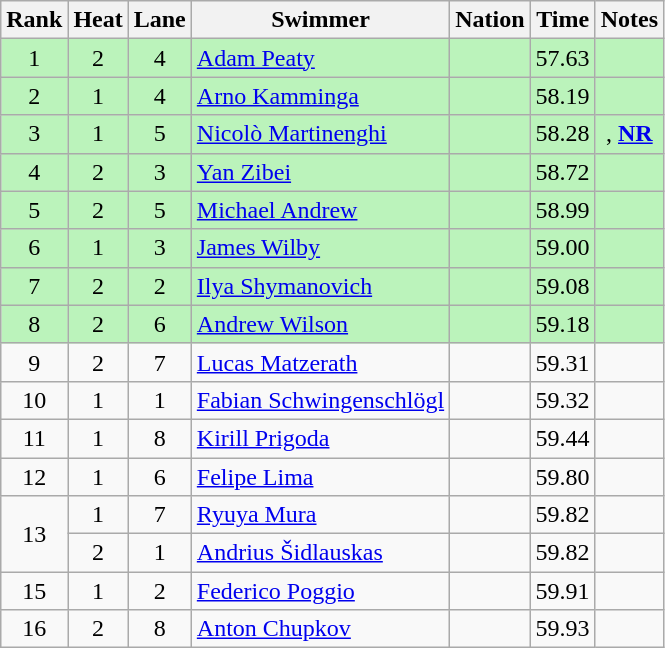<table class="wikitable sortable" style="text-align:center">
<tr>
<th>Rank</th>
<th>Heat</th>
<th>Lane</th>
<th>Swimmer</th>
<th>Nation</th>
<th>Time</th>
<th>Notes</th>
</tr>
<tr bgcolor=#bbf3bb>
<td>1</td>
<td>2</td>
<td>4</td>
<td align=left><a href='#'>Adam Peaty</a></td>
<td align=left></td>
<td>57.63</td>
<td></td>
</tr>
<tr bgcolor=#bbf3bb>
<td>2</td>
<td>1</td>
<td>4</td>
<td align=left><a href='#'>Arno Kamminga</a></td>
<td align=left></td>
<td>58.19</td>
<td></td>
</tr>
<tr bgcolor=#bbf3bb>
<td>3</td>
<td>1</td>
<td>5</td>
<td align=left><a href='#'>Nicolò Martinenghi</a></td>
<td align=left></td>
<td>58.28</td>
<td>, <strong><a href='#'>NR</a></strong></td>
</tr>
<tr bgcolor=#bbf3bb>
<td>4</td>
<td>2</td>
<td>3</td>
<td align=left><a href='#'>Yan Zibei</a></td>
<td align=left></td>
<td>58.72</td>
<td></td>
</tr>
<tr bgcolor=#bbf3bb>
<td>5</td>
<td>2</td>
<td>5</td>
<td align=left><a href='#'>Michael Andrew</a></td>
<td align=left></td>
<td>58.99</td>
<td></td>
</tr>
<tr bgcolor=#bbf3bb>
<td>6</td>
<td>1</td>
<td>3</td>
<td align=left><a href='#'>James Wilby</a></td>
<td align=left></td>
<td>59.00</td>
<td></td>
</tr>
<tr bgcolor=#bbf3bb>
<td>7</td>
<td>2</td>
<td>2</td>
<td align=left><a href='#'>Ilya Shymanovich</a></td>
<td align=left></td>
<td>59.08</td>
<td></td>
</tr>
<tr bgcolor=#bbf3bb>
<td>8</td>
<td>2</td>
<td>6</td>
<td align=left><a href='#'>Andrew Wilson</a></td>
<td align=left></td>
<td>59.18</td>
<td></td>
</tr>
<tr>
<td>9</td>
<td>2</td>
<td>7</td>
<td align=left><a href='#'>Lucas Matzerath</a></td>
<td align=left></td>
<td>59.31</td>
<td></td>
</tr>
<tr>
<td>10</td>
<td>1</td>
<td>1</td>
<td align=left><a href='#'>Fabian Schwingenschlögl</a></td>
<td align=left></td>
<td>59.32</td>
<td></td>
</tr>
<tr>
<td>11</td>
<td>1</td>
<td>8</td>
<td align=left><a href='#'>Kirill Prigoda</a></td>
<td align=left></td>
<td>59.44</td>
<td></td>
</tr>
<tr>
<td>12</td>
<td>1</td>
<td>6</td>
<td align=left><a href='#'>Felipe Lima</a></td>
<td align=left></td>
<td>59.80</td>
<td></td>
</tr>
<tr>
<td rowspan=2>13</td>
<td>1</td>
<td>7</td>
<td align=left><a href='#'>Ryuya Mura</a></td>
<td align=left></td>
<td>59.82</td>
<td></td>
</tr>
<tr>
<td>2</td>
<td>1</td>
<td align=left><a href='#'>Andrius Šidlauskas</a></td>
<td align=left></td>
<td>59.82</td>
<td></td>
</tr>
<tr>
<td>15</td>
<td>1</td>
<td>2</td>
<td align=left><a href='#'>Federico Poggio</a></td>
<td align=left></td>
<td>59.91</td>
<td></td>
</tr>
<tr>
<td>16</td>
<td>2</td>
<td>8</td>
<td align=left><a href='#'>Anton Chupkov</a></td>
<td align=left></td>
<td>59.93</td>
<td></td>
</tr>
</table>
